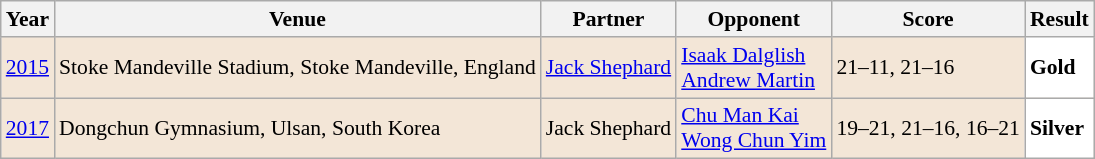<table class="sortable wikitable" style="font-size: 90%;">
<tr>
<th>Year</th>
<th>Venue</th>
<th>Partner</th>
<th>Opponent</th>
<th>Score</th>
<th>Result</th>
</tr>
<tr style="background:#F3E6D7">
<td align="center"><a href='#'>2015</a></td>
<td align="left">Stoke Mandeville Stadium, Stoke Mandeville, England</td>
<td align="left"> <a href='#'>Jack Shephard</a></td>
<td align="left"> <a href='#'>Isaak Dalglish</a><br> <a href='#'>Andrew Martin</a></td>
<td align="left">21–11, 21–16</td>
<td style="text-align:left; background:white"> <strong>Gold</strong></td>
</tr>
<tr style="background:#F3E6D7">
<td align="center"><a href='#'>2017</a></td>
<td align="left">Dongchun Gymnasium, Ulsan, South Korea</td>
<td align="left"> Jack Shephard</td>
<td align="left"> <a href='#'>Chu Man Kai</a><br> <a href='#'>Wong Chun Yim</a></td>
<td align="left">19–21, 21–16, 16–21</td>
<td style="text-align:left; background:white"> <strong>Silver</strong></td>
</tr>
</table>
